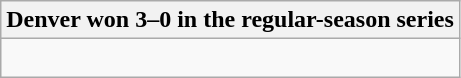<table class="wikitable collapsible collapsed">
<tr>
<th>Denver won 3–0 in the regular-season series</th>
</tr>
<tr>
<td><br>

</td>
</tr>
</table>
